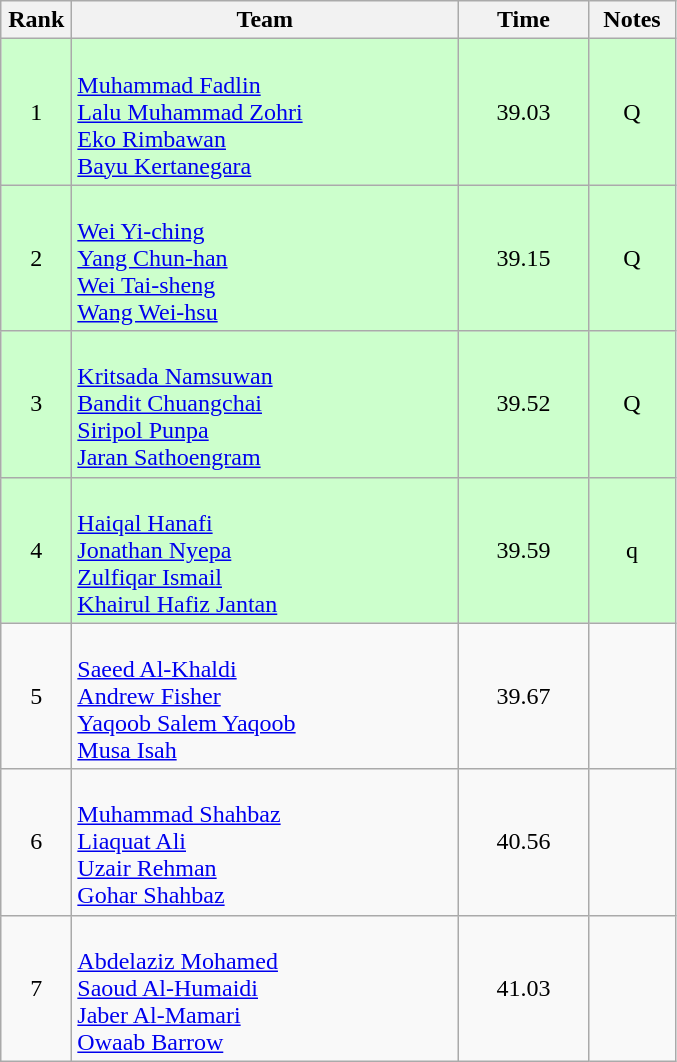<table class="wikitable" style="text-align:center">
<tr>
<th width=40>Rank</th>
<th width=250>Team</th>
<th width=80>Time</th>
<th width=50>Notes</th>
</tr>
<tr bgcolor=ccffcc>
<td>1</td>
<td align=left><br><a href='#'>Muhammad Fadlin</a><br><a href='#'>Lalu Muhammad Zohri</a><br><a href='#'>Eko Rimbawan</a><br><a href='#'>Bayu Kertanegara</a></td>
<td>39.03</td>
<td>Q</td>
</tr>
<tr bgcolor=ccffcc>
<td>2</td>
<td align=left><br><a href='#'>Wei Yi-ching</a><br><a href='#'>Yang Chun-han</a><br><a href='#'>Wei Tai-sheng</a><br><a href='#'>Wang Wei-hsu</a></td>
<td>39.15</td>
<td>Q</td>
</tr>
<tr bgcolor=ccffcc>
<td>3</td>
<td align=left><br><a href='#'>Kritsada Namsuwan</a><br><a href='#'>Bandit Chuangchai</a><br><a href='#'>Siripol Punpa</a><br><a href='#'>Jaran Sathoengram</a></td>
<td>39.52</td>
<td>Q</td>
</tr>
<tr bgcolor=ccffcc>
<td>4</td>
<td align=left><br><a href='#'>Haiqal Hanafi</a><br><a href='#'>Jonathan Nyepa</a><br><a href='#'>Zulfiqar Ismail</a><br><a href='#'>Khairul Hafiz Jantan</a></td>
<td>39.59</td>
<td>q</td>
</tr>
<tr>
<td>5</td>
<td align=left><br><a href='#'>Saeed Al-Khaldi</a><br><a href='#'>Andrew Fisher</a><br><a href='#'>Yaqoob Salem Yaqoob</a><br><a href='#'>Musa Isah</a></td>
<td>39.67</td>
<td></td>
</tr>
<tr>
<td>6</td>
<td align=left><br><a href='#'>Muhammad Shahbaz</a><br><a href='#'>Liaquat Ali</a><br><a href='#'>Uzair Rehman</a><br><a href='#'>Gohar Shahbaz</a></td>
<td>40.56</td>
<td></td>
</tr>
<tr>
<td>7</td>
<td align=left><br><a href='#'>Abdelaziz Mohamed</a><br><a href='#'>Saoud Al-Humaidi</a><br><a href='#'>Jaber Al-Mamari</a><br><a href='#'>Owaab Barrow</a></td>
<td>41.03</td>
<td></td>
</tr>
</table>
